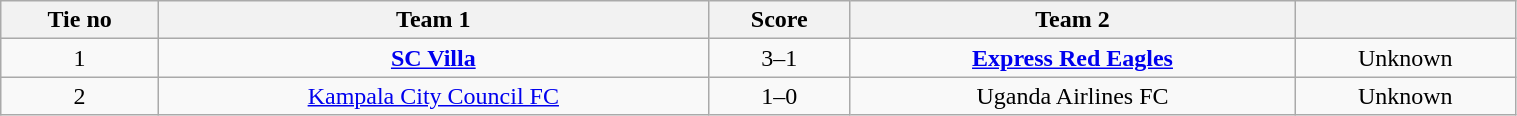<table class="wikitable" style="text-align:center; width:80%; font-size:100%">
<tr>
<th style= width="80px">Tie no</th>
<th style= width="300px">Team 1</th>
<th style= width="80px">Score</th>
<th style= width="300px">Team 2</th>
<th style= width="300px"></th>
</tr>
<tr>
<td>1</td>
<td><strong><a href='#'>SC Villa</a></strong></td>
<td>3–1</td>
<td><strong><a href='#'>Express Red Eagles</a></strong></td>
<td>Unknown</td>
</tr>
<tr>
<td>2</td>
<td><a href='#'>Kampala City Council FC</a></td>
<td>1–0</td>
<td>Uganda Airlines FC</td>
<td>Unknown</td>
</tr>
</table>
